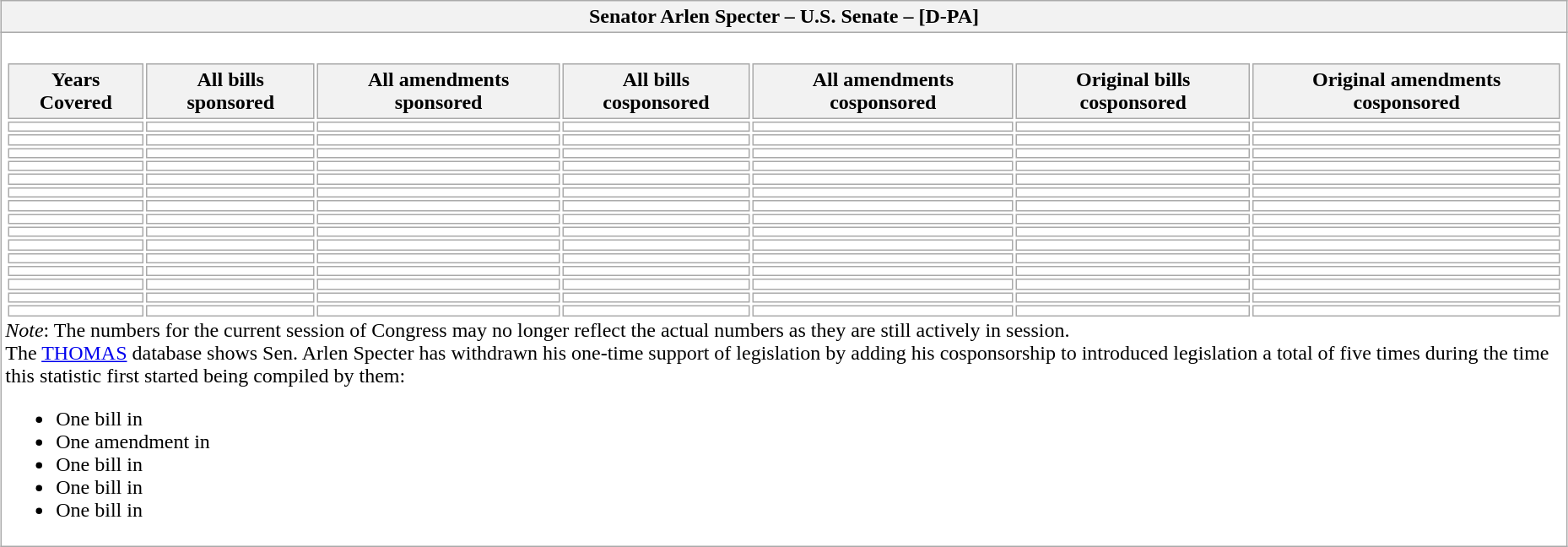<table class="wikitable collapsible collapsed" style="margin:auto; margin:1em auto 1em auto; background:white; color:black; width:98%;">
<tr>
<th>Senator Arlen Specter – U.S. Senate – [D-PA]</th>
</tr>
<tr>
<td><br><table rgin: auto;font-size:90%;border:0px;text-align:left;line-height:150%;">
<tr>
<th>Years Covered</th>
<th>All bills sponsored</th>
<th>All amendments sponsored</th>
<th>All bills cosponsored</th>
<th>All amendments cosponsored</th>
<th>Original bills cosponsored</th>
<th>Original amendments cosponsored</th>
</tr>
<tr>
<td> </td>
<td> </td>
<td> </td>
<td> </td>
<td> </td>
<td> </td>
<td> </td>
</tr>
<tr>
<td> </td>
<td> </td>
<td> </td>
<td> </td>
<td> </td>
<td> </td>
<td> </td>
</tr>
<tr>
<td> </td>
<td> </td>
<td> </td>
<td> </td>
<td> </td>
<td> </td>
<td> </td>
</tr>
<tr>
<td> </td>
<td> </td>
<td> </td>
<td> </td>
<td> </td>
<td> </td>
<td> </td>
</tr>
<tr>
<td> </td>
<td> </td>
<td> </td>
<td> </td>
<td> </td>
<td> </td>
<td> </td>
</tr>
<tr>
<td> </td>
<td> </td>
<td> </td>
<td> </td>
<td> </td>
<td> </td>
<td> </td>
</tr>
<tr>
<td> </td>
<td> </td>
<td> </td>
<td> </td>
<td> </td>
<td> </td>
<td> </td>
</tr>
<tr>
<td> </td>
<td> </td>
<td> </td>
<td> </td>
<td> </td>
<td> </td>
<td> </td>
</tr>
<tr>
<td> </td>
<td> </td>
<td> </td>
<td> </td>
<td> </td>
<td> </td>
<td> </td>
</tr>
<tr>
<td> </td>
<td> </td>
<td> </td>
<td> </td>
<td> </td>
<td> </td>
<td> </td>
</tr>
<tr>
<td> </td>
<td> </td>
<td> </td>
<td> </td>
<td> </td>
<td> </td>
<td> </td>
</tr>
<tr>
<td> </td>
<td> </td>
<td> </td>
<td> </td>
<td> </td>
<td> </td>
<td> </td>
</tr>
<tr>
<td> </td>
<td> </td>
<td> </td>
<td> </td>
<td> </td>
<td> </td>
<td> </td>
</tr>
<tr>
<td> </td>
<td> </td>
<td> </td>
<td> </td>
<td> </td>
<td> </td>
<td> </td>
</tr>
<tr>
<td> </td>
<td> </td>
<td> </td>
<td> </td>
<td> </td>
<td> </td>
<td> </td>
</tr>
</table>
<em>Note</em>: The numbers for the current session of Congress may no longer reflect the actual numbers as they are still actively in session.<br>The <a href='#'>THOMAS</a> database shows Sen. Arlen Specter has withdrawn his one-time support of legislation by adding his cosponsorship to introduced legislation a total of five times during the time this statistic first started being compiled by them:<ul><li>One bill in  </li><li>One amendment in  </li><li>One bill in  </li><li>One bill in  </li><li>One bill in  </li></ul></td>
</tr>
</table>
